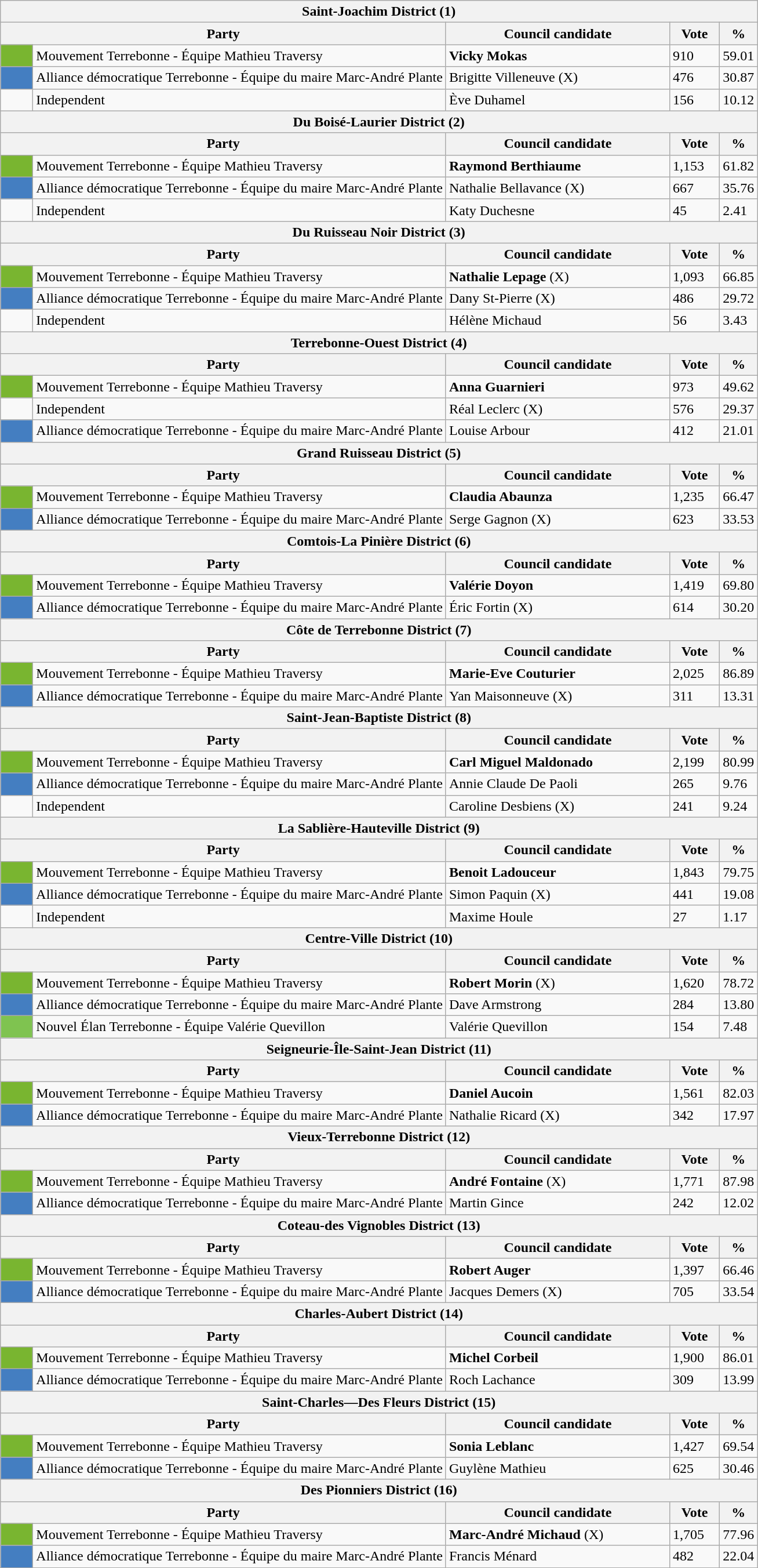<table class="wikitable">
<tr>
<th colspan="5">Saint-Joachim District (1)</th>
</tr>
<tr>
<th bgcolor="#DDDDFF" width="230px" colspan="2">Party</th>
<th bgcolor="#DDDDFF" width="250px">Council candidate</th>
<th bgcolor="#DDDDFF" width="50px">Vote</th>
<th bgcolor="#DDDDFF" width="30px">%</th>
</tr>
<tr>
<td bgcolor=#79b530 width="30px"> </td>
<td>Mouvement Terrebonne - Équipe Mathieu Traversy</td>
<td><strong>Vicky Mokas</strong></td>
<td>910</td>
<td>59.01</td>
</tr>
<tr>
<td bgcolor=#447EC1 width="30px"> </td>
<td>Alliance démocratique Terrebonne - Équipe du maire Marc-André Plante</td>
<td>Brigitte Villeneuve (X)</td>
<td>476</td>
<td>30.87</td>
</tr>
<tr>
<td> </td>
<td>Independent</td>
<td>Ève Duhamel</td>
<td>156</td>
<td>10.12</td>
</tr>
<tr>
<th colspan="5">Du Boisé-Laurier District (2)</th>
</tr>
<tr>
<th bgcolor="#DDDDFF" width="230px" colspan="2">Party</th>
<th bgcolor="#DDDDFF" width="250px">Council candidate</th>
<th bgcolor="#DDDDFF" width="50px">Vote</th>
<th bgcolor="#DDDDFF" width="30px">%</th>
</tr>
<tr>
<td bgcolor=#79b530 width="30px"> </td>
<td>Mouvement Terrebonne - Équipe Mathieu Traversy</td>
<td><strong>Raymond Berthiaume</strong></td>
<td>1,153</td>
<td>61.82</td>
</tr>
<tr>
<td bgcolor=#447EC1 width="30px"> </td>
<td>Alliance démocratique Terrebonne - Équipe du maire Marc-André Plante</td>
<td>Nathalie Bellavance (X)</td>
<td>667</td>
<td>35.76</td>
</tr>
<tr>
<td> </td>
<td>Independent</td>
<td>Katy Duchesne</td>
<td>45</td>
<td>2.41</td>
</tr>
<tr>
<th colspan="5">Du Ruisseau Noir District (3)</th>
</tr>
<tr>
<th bgcolor="#DDDDFF" width="230px" colspan="2">Party</th>
<th bgcolor="#DDDDFF" width="250px">Council candidate</th>
<th bgcolor="#DDDDFF" width="50px">Vote</th>
<th bgcolor="#DDDDFF" width="30px">%</th>
</tr>
<tr>
<td bgcolor=#79b530 width="30px"> </td>
<td>Mouvement Terrebonne - Équipe Mathieu Traversy</td>
<td><strong>Nathalie Lepage</strong> (X)</td>
<td>1,093</td>
<td>66.85</td>
</tr>
<tr>
<td bgcolor=#447EC1 width="30px"> </td>
<td>Alliance démocratique Terrebonne - Équipe du maire Marc-André Plante</td>
<td>Dany St-Pierre (X)</td>
<td>486</td>
<td>29.72</td>
</tr>
<tr>
<td> </td>
<td>Independent</td>
<td>Hélène Michaud</td>
<td>56</td>
<td>3.43</td>
</tr>
<tr>
<th colspan="5">Terrebonne-Ouest District (4)</th>
</tr>
<tr>
<th bgcolor="#DDDDFF" width="230px" colspan="2">Party</th>
<th bgcolor="#DDDDFF" width="250px">Council candidate</th>
<th bgcolor="#DDDDFF" width="50px">Vote</th>
<th bgcolor="#DDDDFF" width="30px">%</th>
</tr>
<tr>
<td bgcolor=#79b530 width="30px"> </td>
<td>Mouvement Terrebonne - Équipe Mathieu Traversy</td>
<td><strong>Anna Guarnieri</strong></td>
<td>973</td>
<td>49.62</td>
</tr>
<tr>
<td> </td>
<td>Independent</td>
<td>Réal Leclerc (X)</td>
<td>576</td>
<td>29.37</td>
</tr>
<tr>
<td bgcolor=#447EC1 width="30px"> </td>
<td>Alliance démocratique Terrebonne - Équipe du maire Marc-André Plante</td>
<td>Louise Arbour</td>
<td>412</td>
<td>21.01</td>
</tr>
<tr>
<th colspan="5">Grand Ruisseau District (5)</th>
</tr>
<tr>
<th bgcolor="#DDDDFF" width="230px" colspan="2">Party</th>
<th bgcolor="#DDDDFF" width="250px">Council candidate</th>
<th bgcolor="#DDDDFF" width="50px">Vote</th>
<th bgcolor="#DDDDFF" width="30px">%</th>
</tr>
<tr>
<td bgcolor=#79b530 width="30px"> </td>
<td>Mouvement Terrebonne - Équipe Mathieu Traversy</td>
<td><strong>Claudia Abaunza</strong></td>
<td>1,235</td>
<td>66.47</td>
</tr>
<tr>
<td bgcolor=#447EC1 width="30px"> </td>
<td>Alliance démocratique Terrebonne - Équipe du maire Marc-André Plante</td>
<td>Serge Gagnon (X)</td>
<td>623</td>
<td>33.53</td>
</tr>
<tr>
<th colspan="5">Comtois-La Pinière District (6)</th>
</tr>
<tr>
<th bgcolor="#DDDDFF" width="230px" colspan="2">Party</th>
<th bgcolor="#DDDDFF" width="250px">Council candidate</th>
<th bgcolor="#DDDDFF" width="50px">Vote</th>
<th bgcolor="#DDDDFF" width="30px">%</th>
</tr>
<tr>
<td bgcolor=#79b530 width="30px"> </td>
<td>Mouvement Terrebonne - Équipe Mathieu Traversy</td>
<td><strong>Valérie Doyon</strong></td>
<td>1,419</td>
<td>69.80</td>
</tr>
<tr>
<td bgcolor=#447EC1 width="30px"> </td>
<td>Alliance démocratique Terrebonne - Équipe du maire Marc-André Plante</td>
<td>Éric Fortin (X)</td>
<td>614</td>
<td>30.20</td>
</tr>
<tr>
<th colspan="5">Côte de Terrebonne District (7)</th>
</tr>
<tr>
<th bgcolor="#DDDDFF" width="230px" colspan="2">Party</th>
<th bgcolor="#DDDDFF" width="250px">Council candidate</th>
<th bgcolor="#DDDDFF" width="50px">Vote</th>
<th bgcolor="#DDDDFF" width="30px">%</th>
</tr>
<tr>
<td bgcolor=#79b530 width="30px"> </td>
<td>Mouvement Terrebonne - Équipe Mathieu Traversy</td>
<td><strong>Marie-Eve Couturier</strong></td>
<td>2,025</td>
<td>86.89</td>
</tr>
<tr>
<td bgcolor=#447EC1 width="30px"> </td>
<td>Alliance démocratique Terrebonne - Équipe du maire Marc-André Plante</td>
<td>Yan Maisonneuve (X)</td>
<td>311</td>
<td>13.31</td>
</tr>
<tr>
<th colspan="5">Saint-Jean-Baptiste District (8)</th>
</tr>
<tr>
<th bgcolor="#DDDDFF" width="230px" colspan="2">Party</th>
<th bgcolor="#DDDDFF" width="250px">Council candidate</th>
<th bgcolor="#DDDDFF" width="50px">Vote</th>
<th bgcolor="#DDDDFF" width="30px">%</th>
</tr>
<tr>
<td bgcolor=#79b530 width="30px"> </td>
<td>Mouvement Terrebonne - Équipe Mathieu Traversy</td>
<td><strong>Carl Miguel Maldonado</strong></td>
<td>2,199</td>
<td>80.99</td>
</tr>
<tr>
<td bgcolor=#447EC1 width="30px"> </td>
<td>Alliance démocratique Terrebonne - Équipe du maire Marc-André Plante</td>
<td>Annie Claude De Paoli</td>
<td>265</td>
<td>9.76</td>
</tr>
<tr>
<td> </td>
<td>Independent</td>
<td>Caroline Desbiens (X)</td>
<td>241</td>
<td>9.24</td>
</tr>
<tr>
<th colspan="5">La Sablière-Hauteville District (9)</th>
</tr>
<tr>
<th bgcolor="#DDDDFF" width="230px" colspan="2">Party</th>
<th bgcolor="#DDDDFF" width="250px">Council candidate</th>
<th bgcolor="#DDDDFF" width="50px">Vote</th>
<th bgcolor="#DDDDFF" width="30px">%</th>
</tr>
<tr>
<td bgcolor=#79b530 width="30px"> </td>
<td>Mouvement Terrebonne - Équipe Mathieu Traversy</td>
<td><strong>Benoit Ladouceur</strong></td>
<td>1,843</td>
<td>79.75</td>
</tr>
<tr>
<td bgcolor=#447EC1 width="30px"> </td>
<td>Alliance démocratique Terrebonne - Équipe du maire Marc-André Plante</td>
<td>Simon Paquin (X)</td>
<td>441</td>
<td>19.08</td>
</tr>
<tr>
<td> </td>
<td>Independent</td>
<td>Maxime Houle</td>
<td>27</td>
<td>1.17</td>
</tr>
<tr>
<th colspan="5">Centre-Ville District (10)</th>
</tr>
<tr>
<th bgcolor="#DDDDFF" width="230px" colspan="2">Party</th>
<th bgcolor="#DDDDFF" width="250px">Council candidate</th>
<th bgcolor="#DDDDFF" width="50px">Vote</th>
<th bgcolor="#DDDDFF" width="30px">%</th>
</tr>
<tr>
<td bgcolor=#79b530 width="30px"> </td>
<td>Mouvement Terrebonne - Équipe Mathieu Traversy</td>
<td><strong>Robert Morin</strong> (X)</td>
<td>1,620</td>
<td>78.72</td>
</tr>
<tr>
<td bgcolor=#447EC1 width="30px"> </td>
<td>Alliance démocratique Terrebonne - Équipe du maire Marc-André Plante</td>
<td>Dave Armstrong</td>
<td>284</td>
<td>13.80</td>
</tr>
<tr>
<td bgcolor=#7FC350 width="30px"> </td>
<td>Nouvel Élan Terrebonne - Équipe Valérie Quevillon</td>
<td>Valérie Quevillon</td>
<td>154</td>
<td>7.48</td>
</tr>
<tr>
<th colspan="5">Seigneurie-Île-Saint-Jean District (11)</th>
</tr>
<tr>
<th bgcolor="#DDDDFF" width="230px" colspan="2">Party</th>
<th bgcolor="#DDDDFF" width="250px">Council candidate</th>
<th bgcolor="#DDDDFF" width="50px">Vote</th>
<th bgcolor="#DDDDFF" width="30px">%</th>
</tr>
<tr>
<td bgcolor=#79b530 width="30px"> </td>
<td>Mouvement Terrebonne - Équipe Mathieu Traversy</td>
<td><strong>Daniel Aucoin</strong></td>
<td>1,561</td>
<td>82.03</td>
</tr>
<tr>
<td bgcolor=#447EC1 width="30px"> </td>
<td>Alliance démocratique Terrebonne - Équipe du maire Marc-André Plante</td>
<td>Nathalie Ricard (X)</td>
<td>342</td>
<td>17.97</td>
</tr>
<tr>
<th colspan="5">Vieux-Terrebonne District (12)</th>
</tr>
<tr>
<th bgcolor="#DDDDFF" width="230px" colspan="2">Party</th>
<th bgcolor="#DDDDFF" width="250px">Council candidate</th>
<th bgcolor="#DDDDFF" width="50px">Vote</th>
<th bgcolor="#DDDDFF" width="30px">%</th>
</tr>
<tr>
<td bgcolor=#79b530 width="30px"> </td>
<td>Mouvement Terrebonne - Équipe Mathieu Traversy</td>
<td><strong>André Fontaine</strong> (X)</td>
<td>1,771</td>
<td>87.98</td>
</tr>
<tr>
<td bgcolor=#447EC1 width="30px"> </td>
<td>Alliance démocratique Terrebonne - Équipe du maire Marc-André Plante</td>
<td>Martin Gince</td>
<td>242</td>
<td>12.02</td>
</tr>
<tr>
<th colspan="5">Coteau-des Vignobles District (13)</th>
</tr>
<tr>
<th bgcolor="#DDDDFF" width="230px" colspan="2">Party</th>
<th bgcolor="#DDDDFF" width="250px">Council candidate</th>
<th bgcolor="#DDDDFF" width="50px">Vote</th>
<th bgcolor="#DDDDFF" width="30px">%</th>
</tr>
<tr>
<td bgcolor=#79b530 width="30px"> </td>
<td>Mouvement Terrebonne - Équipe Mathieu Traversy</td>
<td><strong>Robert Auger</strong></td>
<td>1,397</td>
<td>66.46</td>
</tr>
<tr>
<td bgcolor=#447EC1 width="30px"> </td>
<td>Alliance démocratique Terrebonne - Équipe du maire Marc-André Plante</td>
<td>Jacques Demers (X)</td>
<td>705</td>
<td>33.54</td>
</tr>
<tr>
<th colspan="5">Charles-Aubert District (14)</th>
</tr>
<tr>
<th bgcolor="#DDDDFF" width="230px" colspan="2">Party</th>
<th bgcolor="#DDDDFF" width="250px">Council candidate</th>
<th bgcolor="#DDDDFF" width="50px">Vote</th>
<th bgcolor="#DDDDFF" width="30px">%</th>
</tr>
<tr>
<td bgcolor=#79b530 width="30px"> </td>
<td>Mouvement Terrebonne - Équipe Mathieu Traversy</td>
<td><strong>Michel Corbeil</strong></td>
<td>1,900</td>
<td>86.01</td>
</tr>
<tr>
<td bgcolor=#447EC1 width="30px"> </td>
<td>Alliance démocratique Terrebonne - Équipe du maire Marc-André Plante</td>
<td>Roch Lachance</td>
<td>309</td>
<td>13.99</td>
</tr>
<tr>
<th colspan="5">Saint-Charles—Des Fleurs District (15)</th>
</tr>
<tr>
<th bgcolor="#DDDDFF" width="230px" colspan="2">Party</th>
<th bgcolor="#DDDDFF" width="250px">Council candidate</th>
<th bgcolor="#DDDDFF" width="50px">Vote</th>
<th bgcolor="#DDDDFF" width="30px">%</th>
</tr>
<tr>
<td bgcolor=#79b530 width="30px"> </td>
<td>Mouvement Terrebonne - Équipe Mathieu Traversy</td>
<td><strong>Sonia Leblanc</strong></td>
<td>1,427</td>
<td>69.54</td>
</tr>
<tr>
<td bgcolor=#447EC1 width="30px"> </td>
<td>Alliance démocratique Terrebonne - Équipe du maire Marc-André Plante</td>
<td>Guylène Mathieu</td>
<td>625</td>
<td>30.46</td>
</tr>
<tr>
<th colspan="5">Des Pionniers District (16)</th>
</tr>
<tr>
<th bgcolor="#DDDDFF" width="230px" colspan="2">Party</th>
<th bgcolor="#DDDDFF" width="250px">Council candidate</th>
<th bgcolor="#DDDDFF" width="50px">Vote</th>
<th bgcolor="#DDDDFF" width="30px">%</th>
</tr>
<tr>
<td bgcolor=#79b530 width="30px"> </td>
<td>Mouvement Terrebonne - Équipe Mathieu Traversy</td>
<td><strong>Marc-André Michaud</strong> (X)</td>
<td>1,705</td>
<td>77.96</td>
</tr>
<tr>
<td bgcolor=#447EC1 width="30px"> </td>
<td>Alliance démocratique Terrebonne - Équipe du maire Marc-André Plante</td>
<td>Francis Ménard</td>
<td>482</td>
<td>22.04</td>
</tr>
</table>
